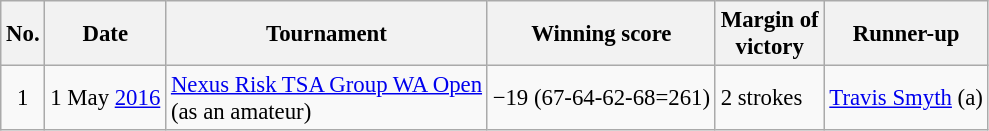<table class="wikitable" style="font-size:95%;">
<tr>
<th>No.</th>
<th>Date</th>
<th>Tournament</th>
<th>Winning score</th>
<th>Margin of<br>victory</th>
<th>Runner-up</th>
</tr>
<tr>
<td align=center>1</td>
<td align=right>1 May <a href='#'>2016</a></td>
<td><a href='#'>Nexus Risk TSA Group WA Open</a><br>(as an amateur)</td>
<td>−19 (67-64-62-68=261)</td>
<td>2 strokes</td>
<td> <a href='#'>Travis Smyth</a> (a)</td>
</tr>
</table>
